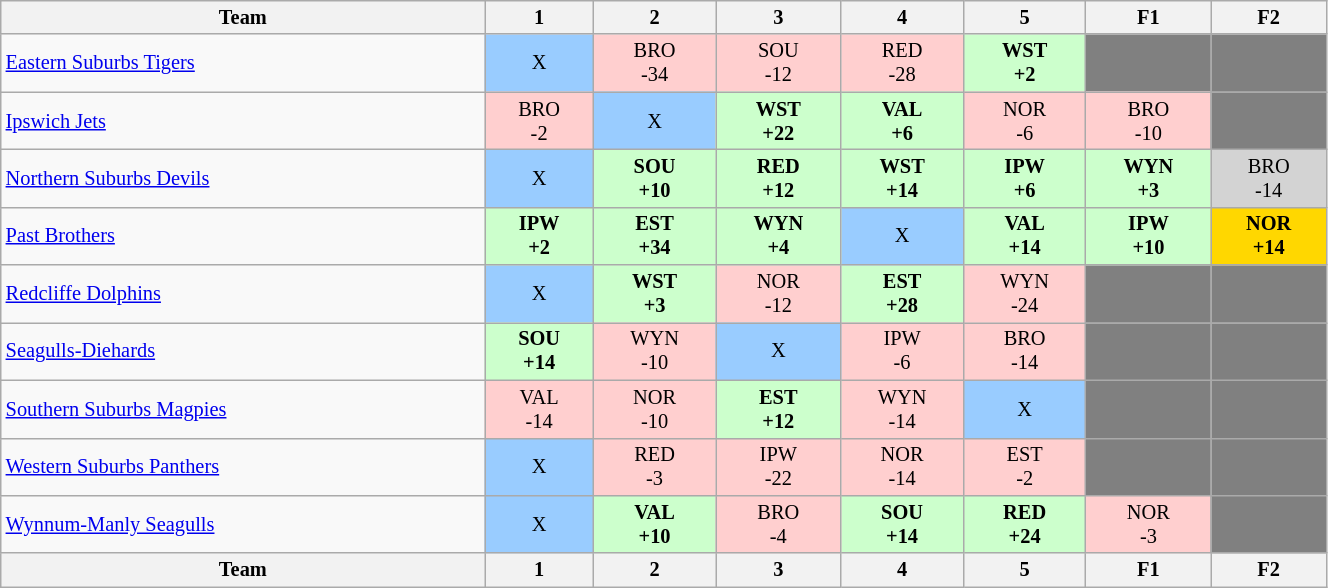<table class="wikitable sortable" style="font-size:85%; text-align:center; width:70%">
<tr>
<th valign="middle">Team</th>
<th>1</th>
<th>2</th>
<th>3</th>
<th>4</th>
<th>5</th>
<th>F1</th>
<th>F2</th>
</tr>
<tr>
<td align="left"><a href='#'>Eastern Suburbs Tigers</a></td>
<td style="background:#99ccff;">X</td>
<td style="background:#FFCFCF;">BRO<br>-34</td>
<td style="background:#FFCFCF;">SOU<br>-12</td>
<td style="background:#FFCFCF;">RED<br>-28</td>
<td style="background:#cfc;"><strong>WST</strong><br><strong>+2</strong></td>
<td style="background:#808080;"></td>
<td style="background:#808080;"></td>
</tr>
<tr>
<td align="left"><a href='#'>Ipswich Jets</a></td>
<td style="background:#FFCFCF;">BRO<br>-2</td>
<td style="background:#99ccff;">X</td>
<td style="background:#cfc;"><strong>WST</strong><br><strong>+22</strong></td>
<td style="background:#cfc;"><strong>VAL</strong><br><strong>+6</strong></td>
<td style="background:#FFCFCF;">NOR<br>-6</td>
<td style="background:#FFCFCF;">BRO<br>-10</td>
<td style="background:#808080;"></td>
</tr>
<tr>
<td align="left"><a href='#'>Northern Suburbs Devils</a></td>
<td style="background:#99ccff;">X</td>
<td style="background:#cfc;"><strong>SOU</strong><br><strong>+10</strong></td>
<td style="background:#cfc;"><strong>RED</strong><br><strong>+12</strong></td>
<td style="background:#cfc;"><strong>WST</strong><br><strong>+14</strong></td>
<td style="background:#cfc;"><strong>IPW</strong><br><strong>+6</strong></td>
<td style="background:#cfc;"><strong>WYN</strong><br><strong>+3</strong></td>
<td style="background:#D3D3D3;">BRO<br>-14</td>
</tr>
<tr>
<td align="left"><a href='#'>Past Brothers</a></td>
<td style="background:#cfc;"><strong>IPW</strong><br><strong>+2</strong></td>
<td style="background:#cfc;"><strong>EST</strong><br><strong>+34</strong></td>
<td style="background:#cfc;"><strong>WYN</strong><br><strong>+4</strong></td>
<td style="background:#99ccff;">X</td>
<td style="background:#cfc;"><strong>VAL</strong><br><strong>+14</strong></td>
<td style="background:#cfc;"><strong>IPW</strong><br><strong>+10</strong></td>
<td style="background:#FFD700;"><strong>NOR</strong><br><strong>+14</strong></td>
</tr>
<tr>
<td align="left"><a href='#'>Redcliffe Dolphins</a></td>
<td style="background:#99ccff;">X</td>
<td style="background:#cfc;"><strong>WST</strong><br><strong>+3</strong></td>
<td style="background:#FFCFCF;">NOR<br>-12</td>
<td style="background:#cfc;"><strong>EST</strong><br><strong>+28</strong></td>
<td style="background:#FFCFCF;">WYN<br>-24</td>
<td style="background:#808080;"></td>
<td style="background:#808080;"></td>
</tr>
<tr>
<td align="left"><a href='#'>Seagulls-Diehards</a></td>
<td style="background:#cfc;"><strong>SOU</strong><br><strong>+14</strong></td>
<td style="background:#FFCFCF;">WYN<br>-10</td>
<td style="background:#99ccff;">X</td>
<td style="background:#FFCFCF;">IPW<br>-6</td>
<td style="background:#FFCFCF;">BRO<br>-14</td>
<td style="background:#808080;"></td>
<td style="background:#808080;"></td>
</tr>
<tr>
<td align="left"><a href='#'>Southern Suburbs Magpies</a></td>
<td style="background:#FFCFCF;">VAL<br>-14</td>
<td style="background:#FFCFCF;">NOR<br>-10</td>
<td style="background:#cfc;"><strong>EST</strong><br><strong>+12</strong></td>
<td style="background:#FFCFCF;">WYN<br>-14</td>
<td style="background:#99ccff;">X</td>
<td style="background:#808080;"></td>
<td style="background:#808080;"></td>
</tr>
<tr>
<td align="left"><a href='#'>Western Suburbs Panthers</a></td>
<td style="background:#99ccff;">X</td>
<td style="background:#FFCFCF;">RED<br>-3</td>
<td style="background:#FFCFCF;">IPW<br>-22</td>
<td style="background:#FFCFCF;">NOR<br>-14</td>
<td style="background:#FFCFCF;">EST<br>-2</td>
<td style="background:#808080;"></td>
<td style="background:#808080;"></td>
</tr>
<tr>
<td align="left"><a href='#'>Wynnum-Manly Seagulls</a></td>
<td style="background:#99ccff;">X</td>
<td style="background:#cfc;"><strong>VAL</strong><br><strong>+10</strong></td>
<td style="background:#FFCFCF;">BRO<br>-4</td>
<td style="background:#cfc;"><strong>SOU</strong><br><strong>+14</strong></td>
<td style="background:#cfc;"><strong>RED</strong><br><strong>+24</strong></td>
<td style="background:#FFCFCF;">NOR<br>-3</td>
<td style="background:#808080;"></td>
</tr>
<tr valign="top">
<th valign="middle">Team</th>
<th>1</th>
<th>2</th>
<th>3</th>
<th>4</th>
<th>5</th>
<th>F1</th>
<th>F2</th>
</tr>
</table>
